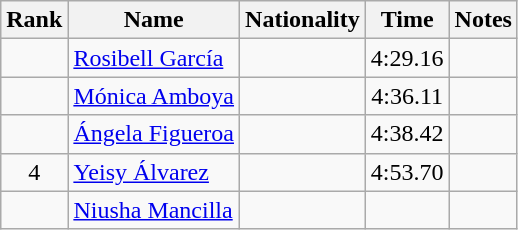<table class="wikitable sortable" style="text-align:center">
<tr>
<th>Rank</th>
<th>Name</th>
<th>Nationality</th>
<th>Time</th>
<th>Notes</th>
</tr>
<tr>
<td></td>
<td align=left><a href='#'>Rosibell García</a></td>
<td align=left></td>
<td>4:29.16</td>
<td></td>
</tr>
<tr>
<td></td>
<td align=left><a href='#'>Mónica Amboya</a></td>
<td align=left></td>
<td>4:36.11</td>
<td></td>
</tr>
<tr>
<td></td>
<td align=left><a href='#'>Ángela Figueroa</a></td>
<td align=left></td>
<td>4:38.42</td>
<td></td>
</tr>
<tr>
<td>4</td>
<td align=left><a href='#'>Yeisy Álvarez</a></td>
<td align=left></td>
<td>4:53.70</td>
<td></td>
</tr>
<tr>
<td></td>
<td align=left><a href='#'>Niusha Mancilla</a></td>
<td align=left></td>
<td></td>
<td></td>
</tr>
</table>
